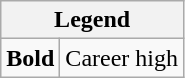<table class="wikitable mw-collapsible mw-collapsed">
<tr>
<th colspan="2">Legend</th>
</tr>
<tr>
<td><strong>Bold</strong></td>
<td>Career high</td>
</tr>
</table>
